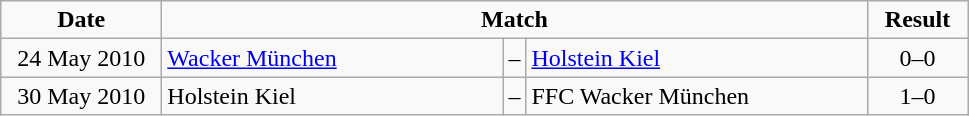<table class="wikitable">
<tr style="text-align:center;" class="hintergrundfarbe5">
<td style="width:100px;"><strong>Date</strong></td>
<td colspan="3"><strong>Match</strong></td>
<td style="width:60px;"><strong>Result</strong></td>
</tr>
<tr>
<td style="text-align:center;">24 May 2010</td>
<td style="width:220px;"><a href='#'>Wacker München</a></td>
<td>–</td>
<td style="width:220px;"><a href='#'>Holstein Kiel</a></td>
<td style="text-align:center;">0–0</td>
</tr>
<tr>
<td style="text-align:center;">30 May 2010</td>
<td style="width:220px;">Holstein Kiel</td>
<td>–</td>
<td style="width:220px;">FFC Wacker München</td>
<td style="text-align:center;">1–0</td>
</tr>
</table>
